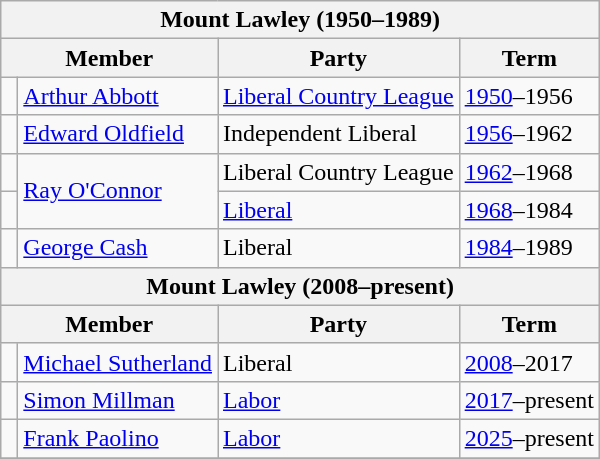<table class="wikitable">
<tr>
<th colspan="4">Mount Lawley (1950–1989)</th>
</tr>
<tr>
<th colspan="2">Member</th>
<th>Party</th>
<th>Term</th>
</tr>
<tr>
<td> </td>
<td><a href='#'>Arthur Abbott</a></td>
<td><a href='#'>Liberal Country League</a></td>
<td><a href='#'>1950</a>–1956</td>
</tr>
<tr>
<td> </td>
<td><a href='#'>Edward Oldfield</a></td>
<td>Independent Liberal</td>
<td><a href='#'>1956</a>–1962</td>
</tr>
<tr>
<td> </td>
<td rowspan="2"><a href='#'>Ray O'Connor</a></td>
<td>Liberal Country League</td>
<td><a href='#'>1962</a>–1968</td>
</tr>
<tr>
<td> </td>
<td><a href='#'>Liberal</a></td>
<td><a href='#'>1968</a>–1984</td>
</tr>
<tr>
<td> </td>
<td><a href='#'>George Cash</a></td>
<td>Liberal</td>
<td><a href='#'>1984</a>–1989</td>
</tr>
<tr>
<th colspan="4">Mount Lawley (2008–present)</th>
</tr>
<tr>
<th colspan="2">Member</th>
<th>Party</th>
<th>Term</th>
</tr>
<tr>
<td> </td>
<td><a href='#'>Michael Sutherland</a></td>
<td>Liberal</td>
<td><a href='#'>2008</a>–2017</td>
</tr>
<tr>
<td> </td>
<td><a href='#'>Simon Millman</a></td>
<td><a href='#'>Labor</a></td>
<td><a href='#'>2017</a>–present</td>
</tr>
<tr>
<td> </td>
<td><a href='#'>Frank Paolino</a></td>
<td><a href='#'>Labor</a></td>
<td><a href='#'>2025</a>–present</td>
</tr>
<tr>
</tr>
</table>
